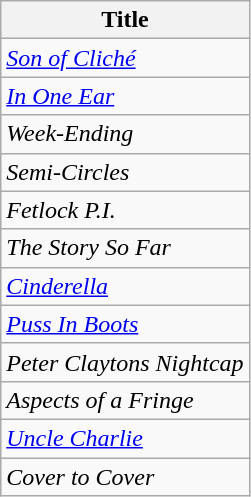<table class="wikitable">
<tr>
<th>Title</th>
</tr>
<tr>
<td><em><a href='#'>Son of Cliché</a></em></td>
</tr>
<tr>
<td><em><a href='#'>In One Ear</a></em></td>
</tr>
<tr>
<td><em>Week-Ending</em></td>
</tr>
<tr>
<td><em>Semi-Circles</em></td>
</tr>
<tr>
<td><em>Fetlock P.I.</em></td>
</tr>
<tr>
<td><em>The Story So Far</em></td>
</tr>
<tr>
<td><em><a href='#'>Cinderella</a></em></td>
</tr>
<tr>
<td><em><a href='#'>Puss In Boots</a></em></td>
</tr>
<tr>
<td><em>Peter Claytons Nightcap</em></td>
</tr>
<tr>
<td><em>Aspects of a Fringe</em></td>
</tr>
<tr>
<td><em><a href='#'>Uncle Charlie</a></em></td>
</tr>
<tr>
<td><em>Cover to Cover</em></td>
</tr>
</table>
